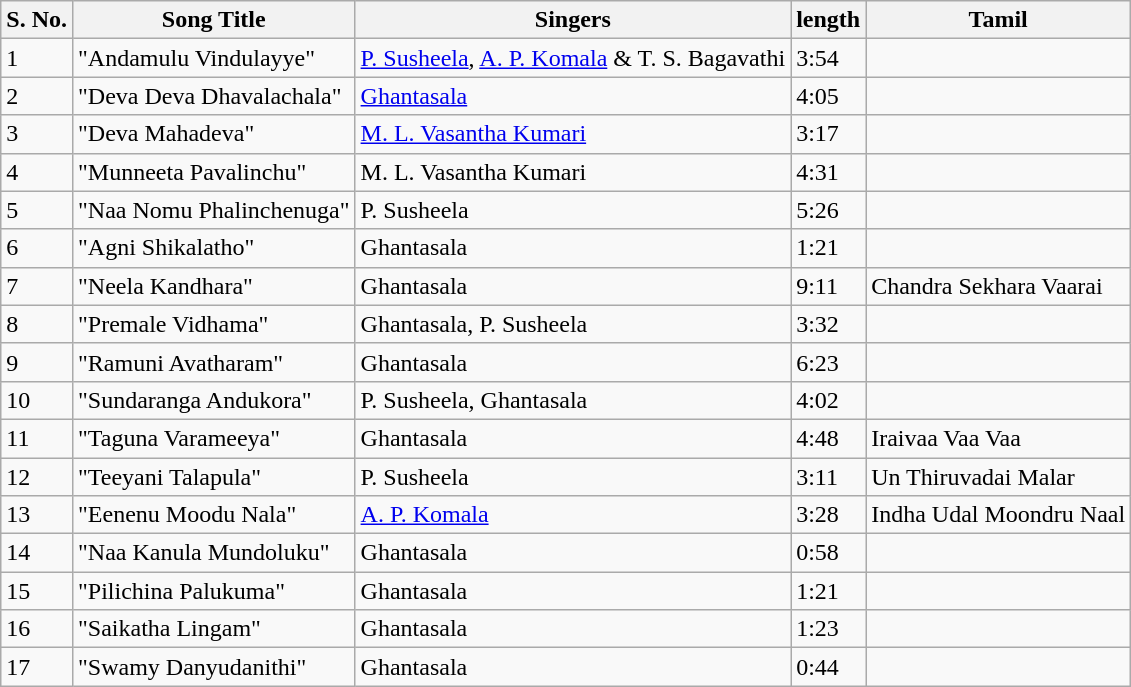<table class="wikitable">
<tr>
<th>S. No.</th>
<th>Song Title</th>
<th>Singers</th>
<th>length</th>
<th>Tamil</th>
</tr>
<tr>
<td>1</td>
<td>"Andamulu Vindulayye"</td>
<td><a href='#'>P. Susheela</a>, <a href='#'>A. P. Komala</a> & T. S. Bagavathi</td>
<td>3:54</td>
<td></td>
</tr>
<tr>
<td>2</td>
<td>"Deva Deva Dhavalachala"</td>
<td><a href='#'>Ghantasala</a></td>
<td>4:05</td>
<td></td>
</tr>
<tr>
<td>3</td>
<td>"Deva Mahadeva"</td>
<td><a href='#'>M. L. Vasantha Kumari</a></td>
<td>3:17</td>
<td></td>
</tr>
<tr>
<td>4</td>
<td>"Munneeta Pavalinchu"</td>
<td>M. L. Vasantha Kumari</td>
<td>4:31</td>
<td></td>
</tr>
<tr>
<td>5</td>
<td>"Naa Nomu Phalinchenuga"</td>
<td>P. Susheela</td>
<td>5:26</td>
<td></td>
</tr>
<tr>
<td>6</td>
<td>"Agni Shikalatho"</td>
<td>Ghantasala</td>
<td>1:21</td>
<td></td>
</tr>
<tr>
<td>7</td>
<td>"Neela Kandhara"</td>
<td>Ghantasala</td>
<td>9:11</td>
<td>Chandra Sekhara Vaarai</td>
</tr>
<tr>
<td>8</td>
<td>"Premale Vidhama"</td>
<td>Ghantasala, P. Susheela</td>
<td>3:32</td>
<td></td>
</tr>
<tr>
<td>9</td>
<td>"Ramuni Avatharam"</td>
<td>Ghantasala</td>
<td>6:23</td>
<td></td>
</tr>
<tr>
<td>10</td>
<td>"Sundaranga Andukora"</td>
<td>P. Susheela, Ghantasala</td>
<td>4:02</td>
<td></td>
</tr>
<tr>
<td>11</td>
<td>"Taguna Varameeya"</td>
<td>Ghantasala</td>
<td>4:48</td>
<td>Iraivaa Vaa Vaa</td>
</tr>
<tr>
<td>12</td>
<td>"Teeyani Talapula"</td>
<td>P. Susheela</td>
<td>3:11</td>
<td>Un Thiruvadai Malar</td>
</tr>
<tr>
<td>13</td>
<td>"Eenenu Moodu Nala"</td>
<td><a href='#'>A. P. Komala</a></td>
<td>3:28</td>
<td>Indha Udal Moondru Naal</td>
</tr>
<tr>
<td>14</td>
<td>"Naa Kanula Mundoluku"</td>
<td>Ghantasala</td>
<td>0:58</td>
<td></td>
</tr>
<tr>
<td>15</td>
<td>"Pilichina Palukuma"</td>
<td>Ghantasala</td>
<td>1:21</td>
<td></td>
</tr>
<tr>
<td>16</td>
<td>"Saikatha Lingam"</td>
<td>Ghantasala</td>
<td>1:23</td>
<td></td>
</tr>
<tr>
<td>17</td>
<td>"Swamy Danyudanithi"</td>
<td>Ghantasala</td>
<td>0:44</td>
<td></td>
</tr>
</table>
